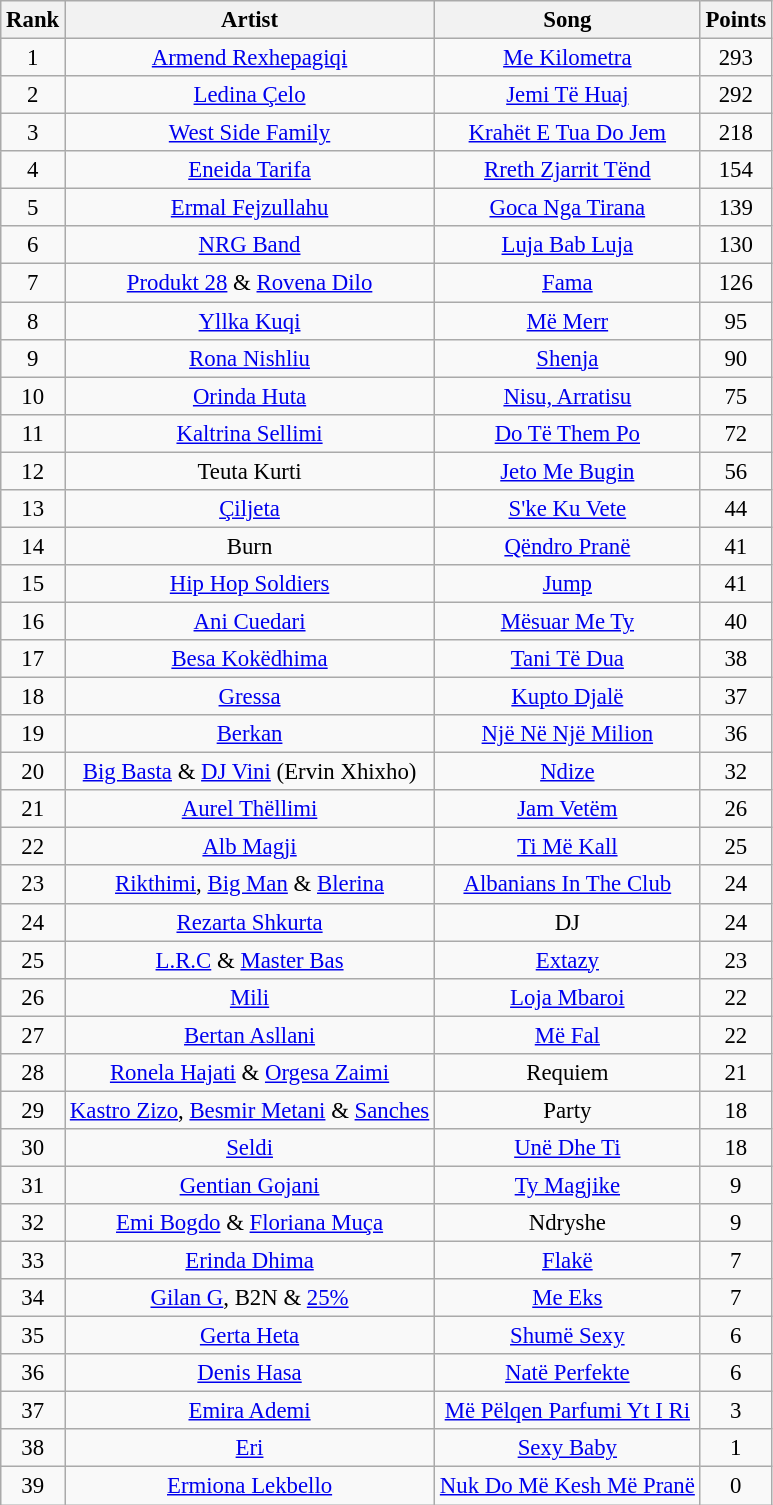<table class="wikitable" style="font-size:95%;">
<tr>
<th>Rank</th>
<th>Artist</th>
<th>Song</th>
<th>Points</th>
</tr>
<tr align="center">
<td>1</td>
<td><a href='#'>Armend Rexhepagiqi</a></td>
<td><a href='#'>Me Kilometra</a></td>
<td>293</td>
</tr>
<tr align="center">
<td>2</td>
<td><a href='#'>Ledina Çelo</a></td>
<td><a href='#'>Jemi Të Huaj</a></td>
<td>292</td>
</tr>
<tr align="center">
<td>3</td>
<td><a href='#'>West Side Family</a></td>
<td><a href='#'>Krahët E Tua Do Jem</a></td>
<td>218</td>
</tr>
<tr align="center">
<td>4</td>
<td><a href='#'>Eneida Tarifa</a></td>
<td><a href='#'>Rreth Zjarrit Tënd</a></td>
<td>154</td>
</tr>
<tr align="center">
<td>5</td>
<td><a href='#'>Ermal Fejzullahu</a></td>
<td><a href='#'>Goca Nga Tirana</a></td>
<td>139</td>
</tr>
<tr align="center">
<td>6</td>
<td><a href='#'>NRG Band</a></td>
<td><a href='#'>Luja Bab Luja</a></td>
<td>130</td>
</tr>
<tr align="center">
<td>7</td>
<td><a href='#'>Produkt 28</a> & <a href='#'>Rovena Dilo</a></td>
<td><a href='#'>Fama</a></td>
<td>126</td>
</tr>
<tr align="center">
<td>8</td>
<td><a href='#'>Yllka Kuqi</a></td>
<td><a href='#'>Më Merr</a></td>
<td>95</td>
</tr>
<tr align="center">
<td>9</td>
<td><a href='#'>Rona Nishliu</a></td>
<td><a href='#'>Shenja</a></td>
<td>90</td>
</tr>
<tr align="center">
<td>10</td>
<td><a href='#'>Orinda Huta</a></td>
<td><a href='#'>Nisu, Arratisu</a></td>
<td>75</td>
</tr>
<tr align="center">
<td>11</td>
<td><a href='#'>Kaltrina Sellimi</a></td>
<td><a href='#'>Do Të Them Po</a></td>
<td>72</td>
</tr>
<tr align="center">
<td>12</td>
<td>Teuta Kurti</td>
<td><a href='#'>Jeto Me Bugin</a></td>
<td>56</td>
</tr>
<tr align="center">
<td>13</td>
<td><a href='#'>Çiljeta</a></td>
<td><a href='#'>S'ke Ku Vete</a></td>
<td>44</td>
</tr>
<tr align="center">
<td>14</td>
<td>Burn</td>
<td><a href='#'>Qëndro Pranë</a></td>
<td>41</td>
</tr>
<tr align="center">
<td>15</td>
<td><a href='#'>Hip Hop Soldiers</a></td>
<td><a href='#'>Jump</a></td>
<td>41</td>
</tr>
<tr align="center">
<td>16</td>
<td><a href='#'>Ani Cuedari</a></td>
<td><a href='#'>Mësuar Me Ty</a></td>
<td>40</td>
</tr>
<tr align="center">
<td>17</td>
<td><a href='#'>Besa Kokëdhima</a></td>
<td><a href='#'>Tani Të Dua</a></td>
<td>38</td>
</tr>
<tr align="center">
<td>18</td>
<td><a href='#'>Gressa</a></td>
<td><a href='#'>Kupto Djalë</a></td>
<td>37</td>
</tr>
<tr align="center">
<td>19</td>
<td><a href='#'>Berkan</a></td>
<td><a href='#'>Një Në Një Milion</a></td>
<td>36</td>
</tr>
<tr align="center">
<td>20</td>
<td><a href='#'>Big Basta</a> & <a href='#'>DJ Vini</a> (Ervin Xhixho)</td>
<td><a href='#'>Ndize</a></td>
<td>32</td>
</tr>
<tr align="center">
<td>21</td>
<td><a href='#'>Aurel Thëllimi</a></td>
<td><a href='#'>Jam Vetëm</a></td>
<td>26</td>
</tr>
<tr align="center">
<td>22</td>
<td><a href='#'>Alb Magji</a></td>
<td><a href='#'>Ti Më Kall</a></td>
<td>25</td>
</tr>
<tr align="center">
<td>23</td>
<td><a href='#'>Rikthimi</a>, <a href='#'>Big Man</a> & <a href='#'>Blerina</a></td>
<td><a href='#'>Albanians In The Club</a></td>
<td>24</td>
</tr>
<tr align="center">
<td>24</td>
<td><a href='#'>Rezarta Shkurta</a></td>
<td>DJ</td>
<td>24</td>
</tr>
<tr align="center">
<td>25</td>
<td><a href='#'>L.R.C</a> & <a href='#'>Master Bas</a></td>
<td><a href='#'>Extazy</a></td>
<td>23</td>
</tr>
<tr align="center">
<td>26</td>
<td><a href='#'>Mili</a></td>
<td><a href='#'>Loja Mbaroi</a></td>
<td>22</td>
</tr>
<tr align="center">
<td>27</td>
<td><a href='#'>Bertan Asllani</a></td>
<td><a href='#'>Më Fal</a></td>
<td>22</td>
</tr>
<tr align="center">
<td>28</td>
<td><a href='#'>Ronela Hajati</a> & <a href='#'>Orgesa Zaimi</a></td>
<td>Requiem</td>
<td>21</td>
</tr>
<tr align="center">
<td>29</td>
<td><a href='#'>Kastro Zizo</a>, <a href='#'>Besmir Metani</a> & <a href='#'>Sanches</a></td>
<td>Party</td>
<td>18</td>
</tr>
<tr align="center">
<td>30</td>
<td><a href='#'>Seldi</a></td>
<td><a href='#'>Unë Dhe Ti</a></td>
<td>18</td>
</tr>
<tr align="center">
<td>31</td>
<td><a href='#'>Gentian Gojani</a></td>
<td><a href='#'>Ty Magjike</a></td>
<td>9</td>
</tr>
<tr align="center">
<td>32</td>
<td><a href='#'>Emi Bogdo</a> & <a href='#'>Floriana Muça</a></td>
<td>Ndryshe</td>
<td>9</td>
</tr>
<tr align="center">
<td>33</td>
<td><a href='#'>Erinda Dhima</a></td>
<td><a href='#'>Flakë</a></td>
<td>7</td>
</tr>
<tr align="center">
<td>34</td>
<td><a href='#'>Gilan G</a>, B2N & <a href='#'>25%</a></td>
<td><a href='#'>Me Eks</a></td>
<td>7</td>
</tr>
<tr align="center">
<td>35</td>
<td><a href='#'>Gerta Heta</a></td>
<td><a href='#'>Shumë Sexy</a></td>
<td>6</td>
</tr>
<tr align="center">
<td>36</td>
<td><a href='#'>Denis Hasa</a></td>
<td><a href='#'>Natë Perfekte</a></td>
<td>6</td>
</tr>
<tr align="center">
<td>37</td>
<td><a href='#'>Emira Ademi</a></td>
<td><a href='#'>Më Pëlqen Parfumi Yt I Ri</a></td>
<td>3</td>
</tr>
<tr align="center">
<td>38</td>
<td><a href='#'>Eri</a></td>
<td><a href='#'>Sexy Baby</a></td>
<td>1</td>
</tr>
<tr align="center">
<td>39</td>
<td><a href='#'>Ermiona Lekbello</a></td>
<td><a href='#'>Nuk Do Më Kesh Më Pranë</a></td>
<td>0</td>
</tr>
</table>
